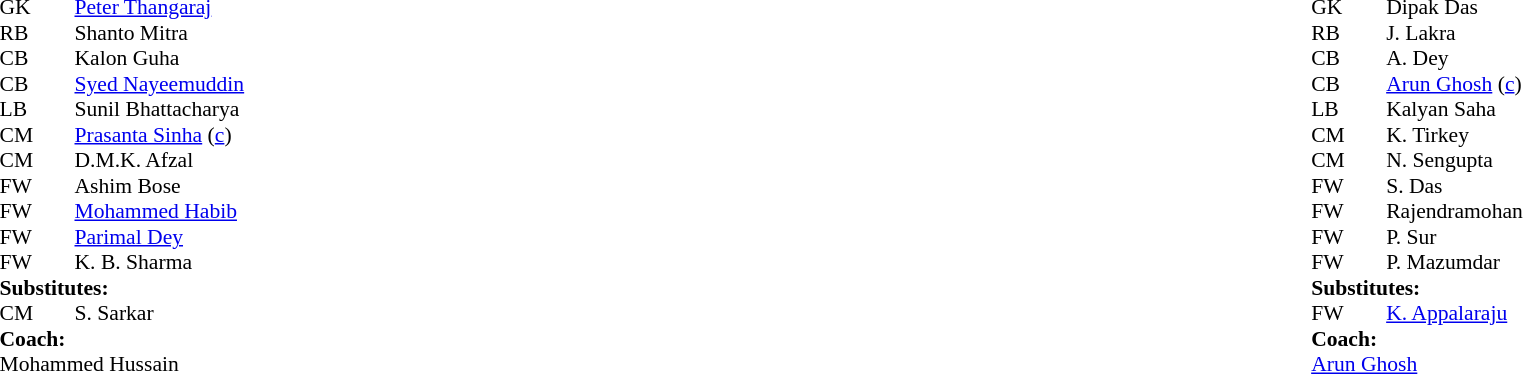<table width="100%">
<tr>
<td valign="top" width="40%"><br><table style="font-size: 90%" cellspacing="0" cellpadding="0">
<tr>
<td colspan="4"></td>
</tr>
<tr>
<th width="25"></th>
<th width="25"></th>
</tr>
<tr>
<td>GK</td>
<td></td>
<td> <a href='#'>Peter Thangaraj</a></td>
</tr>
<tr>
<td>RB</td>
<td></td>
<td> Shanto Mitra</td>
</tr>
<tr>
<td>CB</td>
<td></td>
<td> Kalon Guha</td>
</tr>
<tr>
<td>CB</td>
<td></td>
<td> <a href='#'>Syed Nayeemuddin</a></td>
</tr>
<tr>
<td>LB</td>
<td></td>
<td> Sunil Bhattacharya</td>
</tr>
<tr>
<td>CM</td>
<td></td>
<td> <a href='#'>Prasanta Sinha</a> (<a href='#'>c</a>)</td>
</tr>
<tr>
<td>CM</td>
<td></td>
<td> D.M.K. Afzal</td>
<td></td>
<td></td>
</tr>
<tr>
<td>FW</td>
<td></td>
<td> Ashim Bose</td>
</tr>
<tr>
<td>FW</td>
<td></td>
<td> <a href='#'>Mohammed Habib</a></td>
</tr>
<tr>
<td>FW</td>
<td></td>
<td> <a href='#'>Parimal Dey</a></td>
</tr>
<tr>
<td>FW</td>
<td></td>
<td> K. B. Sharma</td>
</tr>
<tr>
<td colspan=4><strong>Substitutes:</strong></td>
</tr>
<tr>
<td>CM</td>
<td></td>
<td> S. Sarkar</td>
<td></td>
<td></td>
</tr>
<tr>
<td colspan=4><strong>Coach:</strong></td>
</tr>
<tr>
<td colspan="4"> Mohammed Hussain</td>
</tr>
</table>
</td>
<td valign="top"></td>
<td valign="top" width="50%"><br><table style="font-size: 90%" cellspacing="0" cellpadding="0" align=center>
<tr>
<td colspan="4"></td>
</tr>
<tr>
<th width="25"></th>
<th width="25"></th>
</tr>
<tr>
<td>GK</td>
<td></td>
<td> Dipak Das</td>
</tr>
<tr>
<td>RB</td>
<td></td>
<td> J. Lakra</td>
</tr>
<tr>
<td>CB</td>
<td></td>
<td> A. Dey</td>
</tr>
<tr>
<td>CB</td>
<td></td>
<td> <a href='#'>Arun Ghosh</a> (<a href='#'>c</a>)</td>
</tr>
<tr>
<td>LB</td>
<td></td>
<td> Kalyan Saha</td>
</tr>
<tr>
<td>CM</td>
<td></td>
<td> K. Tirkey</td>
</tr>
<tr>
<td>CM</td>
<td></td>
<td> N. Sengupta</td>
</tr>
<tr>
<td>FW</td>
<td></td>
<td> S. Das</td>
</tr>
<tr>
<td>FW</td>
<td></td>
<td> Rajendramohan</td>
</tr>
<tr>
<td>FW</td>
<td></td>
<td> P. Sur</td>
<td></td>
</tr>
<tr>
<td>FW</td>
<td></td>
<td> P. Mazumdar</td>
</tr>
<tr>
<td colspan=4><strong>Substitutes:</strong></td>
</tr>
<tr>
<td>FW</td>
<td></td>
<td> <a href='#'>K. Appalaraju</a></td>
<td></td>
</tr>
<tr>
<td colspan=4><strong>Coach:</strong></td>
</tr>
<tr>
<td colspan="4"> <a href='#'>Arun Ghosh</a></td>
</tr>
</table>
</td>
</tr>
</table>
